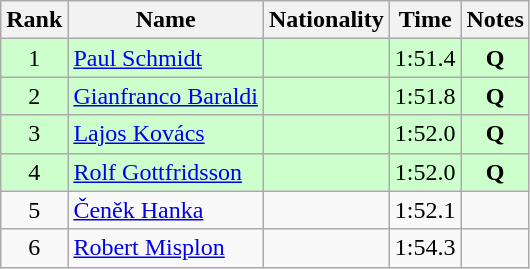<table class="wikitable sortable" style="text-align:center">
<tr>
<th>Rank</th>
<th>Name</th>
<th>Nationality</th>
<th>Time</th>
<th>Notes</th>
</tr>
<tr bgcolor=ccffcc>
<td>1</td>
<td align=left><a href='#'>Paul Schmidt</a></td>
<td align=left></td>
<td>1:51.4</td>
<td><strong>Q</strong></td>
</tr>
<tr bgcolor=ccffcc>
<td>2</td>
<td align=left><a href='#'>Gianfranco Baraldi</a></td>
<td align=left></td>
<td>1:51.8</td>
<td><strong>Q</strong></td>
</tr>
<tr bgcolor=ccffcc>
<td>3</td>
<td align=left><a href='#'>Lajos Kovács</a></td>
<td align=left></td>
<td>1:52.0</td>
<td><strong>Q</strong></td>
</tr>
<tr bgcolor=ccffcc>
<td>4</td>
<td align=left><a href='#'>Rolf Gottfridsson</a></td>
<td align=left></td>
<td>1:52.0</td>
<td><strong>Q</strong></td>
</tr>
<tr>
<td>5</td>
<td align=left><a href='#'>Čeněk Hanka</a></td>
<td align=left></td>
<td>1:52.1</td>
<td></td>
</tr>
<tr>
<td>6</td>
<td align=left><a href='#'>Robert Misplon</a></td>
<td align=left></td>
<td>1:54.3</td>
<td></td>
</tr>
</table>
